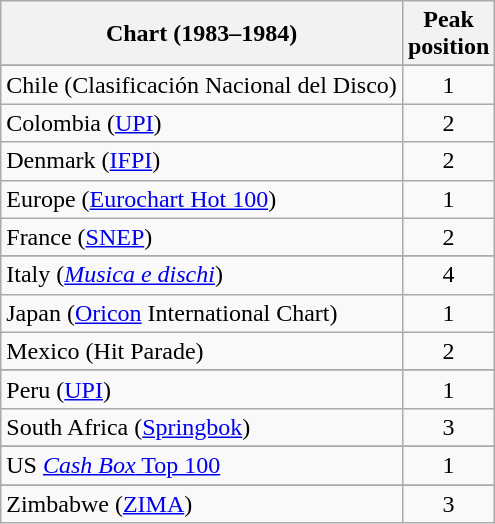<table class="wikitable sortable">
<tr>
<th>Chart (1983–1984)</th>
<th>Peak<br>position</th>
</tr>
<tr>
</tr>
<tr>
</tr>
<tr>
</tr>
<tr>
</tr>
<tr>
<td>Chile (Clasificación Nacional del Disco)</td>
<td align="center">1</td>
</tr>
<tr>
<td>Colombia (<a href='#'>UPI</a>)</td>
<td align="center">2</td>
</tr>
<tr>
<td>Denmark (<a href='#'>IFPI</a>)</td>
<td align="center">2</td>
</tr>
<tr>
<td>Europe (<a href='#'>Eurochart Hot 100</a>)</td>
<td align="center">1</td>
</tr>
<tr>
<td>France (<a href='#'>SNEP</a>)</td>
<td align="center">2</td>
</tr>
<tr>
</tr>
<tr>
<td>Italy (<em><a href='#'>Musica e dischi</a></em>)</td>
<td align="center">4</td>
</tr>
<tr>
<td>Japan (<a href='#'>Oricon</a> International Chart)</td>
<td align="center">1</td>
</tr>
<tr>
<td>Mexico (Hit Parade)</td>
<td align="center">2</td>
</tr>
<tr>
</tr>
<tr>
</tr>
<tr>
</tr>
<tr>
</tr>
<tr>
<td>Peru (<a href='#'>UPI</a>)</td>
<td align="center">1</td>
</tr>
<tr>
<td align="left">South Africa (<a href='#'>Springbok</a>)</td>
<td align="center">3</td>
</tr>
<tr>
</tr>
<tr>
</tr>
<tr>
</tr>
<tr>
</tr>
<tr>
</tr>
<tr>
</tr>
<tr>
<td>US <a href='#'><em>Cash Box</em> Top 100</a></td>
<td align="center">1</td>
</tr>
<tr>
</tr>
<tr>
<td>Zimbabwe (<a href='#'>ZIMA</a>)</td>
<td align="center">3</td>
</tr>
</table>
